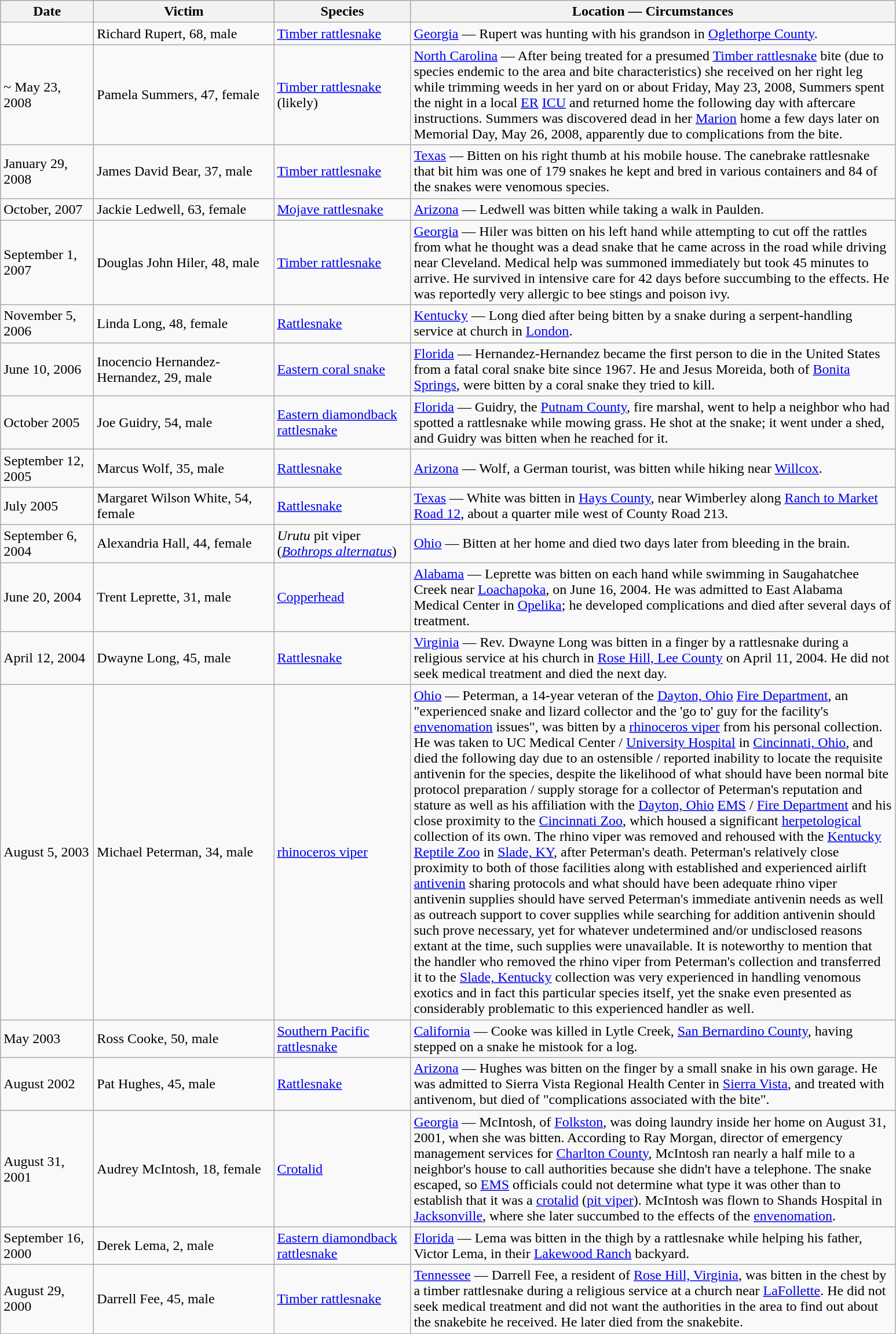<table class="wikitable sortable">
<tr bgcolor="#CCCCCC">
<th style="width:100px;">Date</th>
<th width="200">Victim</th>
<th style="width:150px;">Species</th>
<th style="width:550px;">Location — Circumstances</th>
</tr>
<tr>
<td></td>
<td>Richard Rupert, 68, male</td>
<td><a href='#'>Timber rattlesnake</a></td>
<td><a href='#'>Georgia</a> — Rupert was hunting with his grandson in <a href='#'>Oglethorpe County</a>.</td>
</tr>
<tr>
<td>~ May 23, 2008</td>
<td>Pamela Summers, 47, female</td>
<td><a href='#'>Timber rattlesnake</a> (likely)</td>
<td><a href='#'>North Carolina</a> — After being treated for a presumed <a href='#'>Timber rattlesnake</a> bite (due to species endemic to the area and bite characteristics) she received on her right leg while trimming weeds in her yard on or about Friday, May 23, 2008, Summers spent the night in a local <a href='#'>ER</a> <a href='#'>ICU</a> and returned home the following day with aftercare instructions. Summers was discovered dead in her <a href='#'>Marion</a> home a few days later on Memorial Day, May 26, 2008, apparently due to complications from the bite.</td>
</tr>
<tr>
<td>January 29, 2008</td>
<td>James David Bear, 37, male</td>
<td><a href='#'>Timber rattlesnake</a></td>
<td><a href='#'>Texas</a> — Bitten on his right thumb at his mobile house. The canebrake rattlesnake that bit him was one of 179 snakes he kept and bred in various containers and 84 of the snakes were venomous species.</td>
</tr>
<tr>
<td>October, 2007</td>
<td>Jackie Ledwell, 63, female</td>
<td><a href='#'>Mojave rattlesnake</a></td>
<td><a href='#'>Arizona</a> — Ledwell was bitten while taking a walk in Paulden.</td>
</tr>
<tr>
<td>September 1, 2007</td>
<td>Douglas John Hiler, 48, male</td>
<td><a href='#'>Timber rattlesnake</a></td>
<td><a href='#'>Georgia</a> — Hiler was bitten on his left hand while attempting to cut off the rattles from what he thought was a dead snake that he came across in the road while driving near Cleveland. Medical help was summoned immediately but took 45 minutes to arrive. He survived in intensive care for 42 days before succumbing to the effects.  He was reportedly very allergic to bee stings and poison ivy.</td>
</tr>
<tr>
<td>November 5, 2006</td>
<td>Linda Long, 48, female</td>
<td><a href='#'>Rattlesnake</a></td>
<td><a href='#'>Kentucky</a> — Long died after being bitten by a snake during a serpent-handling service at church in <a href='#'>London</a>.</td>
</tr>
<tr>
<td>June 10, 2006</td>
<td>Inocencio Hernandez-Hernandez, 29, male</td>
<td><a href='#'>Eastern coral snake</a></td>
<td><a href='#'>Florida</a> — Hernandez-Hernandez became the first person to die in the United States from a fatal coral snake bite since 1967. He and Jesus Moreida, both of <a href='#'>Bonita Springs</a>, were bitten by a coral snake they tried to kill.</td>
</tr>
<tr>
<td>October 2005</td>
<td>Joe Guidry, 54, male</td>
<td><a href='#'>Eastern diamondback rattlesnake</a></td>
<td><a href='#'>Florida</a> — Guidry, the <a href='#'>Putnam County</a>, fire marshal, went to help a neighbor who had spotted a rattlesnake while mowing grass. He shot at the snake; it went under a shed, and Guidry was bitten when he reached for it.</td>
</tr>
<tr>
<td>September 12, 2005</td>
<td>Marcus Wolf, 35, male</td>
<td><a href='#'>Rattlesnake</a></td>
<td><a href='#'>Arizona</a> — Wolf, a German tourist, was bitten while hiking near  <a href='#'>Willcox</a>.</td>
</tr>
<tr>
<td>July 2005</td>
<td>Margaret Wilson White, 54, female</td>
<td><a href='#'>Rattlesnake</a></td>
<td><a href='#'>Texas</a> — White was bitten in <a href='#'>Hays County</a>, near Wimberley along <a href='#'>Ranch to Market Road 12</a>, about a quarter mile west of County Road 213.</td>
</tr>
<tr>
<td>September 6, 2004</td>
<td>Alexandria Hall, 44, female</td>
<td><em>Urutu</em> pit viper (<em><a href='#'>Bothrops alternatus</a></em>)</td>
<td><a href='#'>Ohio</a> — Bitten at her home and died two days later from bleeding in the brain.</td>
</tr>
<tr>
<td>June 20, 2004</td>
<td>Trent Leprette, 31, male</td>
<td><a href='#'>Copperhead</a></td>
<td><a href='#'>Alabama</a> — Leprette was bitten on each hand while swimming in Saugahatchee Creek near <a href='#'>Loachapoka</a>, on June 16, 2004. He was admitted to East Alabama Medical Center in <a href='#'>Opelika</a>; he developed complications and died after several days of treatment.</td>
</tr>
<tr>
<td>April 12, 2004</td>
<td>Dwayne Long, 45, male</td>
<td><a href='#'>Rattlesnake</a></td>
<td><a href='#'>Virginia</a> — Rev. Dwayne Long was bitten in a finger by a rattlesnake during a religious service at his church in <a href='#'>Rose Hill, Lee County</a> on April 11, 2004. He did not seek medical treatment and died the next day.</td>
</tr>
<tr>
<td>August 5, 2003</td>
<td>Michael Peterman,  34, male</td>
<td><a href='#'>rhinoceros viper</a></td>
<td><a href='#'>Ohio</a> — Peterman, a 14-year veteran of the <a href='#'>Dayton, Ohio</a> <a href='#'>Fire Department</a>, an "experienced snake and lizard collector and the 'go to' guy for the facility's <a href='#'>envenomation</a> issues", was bitten by a <a href='#'>rhinoceros viper</a> from his personal collection. He was taken to UC Medical Center / <a href='#'>University Hospital</a> in <a href='#'>Cincinnati, Ohio</a>, and died the following day due to an ostensible / reported inability to locate the requisite antivenin for the species, despite the likelihood of what should have been normal bite protocol preparation / supply storage for a collector of Peterman's reputation and stature as well as his affiliation with the <a href='#'>Dayton, Ohio</a> <a href='#'>EMS</a> / <a href='#'>Fire Department</a> and his close proximity to the <a href='#'>Cincinnati Zoo</a>, which housed a significant <a href='#'>herpetological</a> collection of its own. The rhino viper was removed and rehoused with the <a href='#'>Kentucky Reptile Zoo</a> in <a href='#'>Slade, KY</a>, after Peterman's death. Peterman's relatively close proximity to both of those facilities along with established and experienced airlift <a href='#'>antivenin</a> sharing protocols and what should have been adequate rhino viper antivenin supplies should have served Peterman's immediate antivenin needs as well as outreach support to cover supplies while searching for addition antivenin should such prove necessary, yet for whatever undetermined and/or undisclosed reasons extant at the time, such supplies were unavailable. It is noteworthy to mention that the handler who removed the rhino viper from Peterman's collection and transferred it to the <a href='#'>Slade, Kentucky</a> collection was very experienced in handling venomous exotics and in fact this particular species itself, yet the snake even presented as considerably problematic to this experienced handler as well.</td>
</tr>
<tr>
<td>May 2003</td>
<td>Ross Cooke, 50, male</td>
<td><a href='#'>Southern Pacific rattlesnake</a></td>
<td><a href='#'>California</a> — Cooke was killed in Lytle Creek, <a href='#'>San Bernardino County</a>, having stepped on a snake he mistook for a log.</td>
</tr>
<tr>
<td>August 2002</td>
<td>Pat Hughes, 45, male</td>
<td><a href='#'>Rattlesnake</a></td>
<td><a href='#'>Arizona</a> — Hughes was bitten on the finger by a small snake in his own garage. He was admitted to Sierra Vista Regional Health Center in <a href='#'>Sierra Vista</a>, and treated with antivenom, but died of "complications associated with the bite".</td>
</tr>
<tr>
<td>August 31, 2001</td>
<td>Audrey McIntosh, 18, female</td>
<td><a href='#'>Crotalid</a></td>
<td><a href='#'>Georgia</a> — McIntosh, of <a href='#'>Folkston</a>, was doing laundry inside her home on August 31, 2001, when she was bitten. According to Ray Morgan, director of emergency management services for <a href='#'>Charlton County</a>, McIntosh ran nearly a half mile to a neighbor's house to call authorities because she didn't have a telephone. The snake escaped, so <a href='#'>EMS</a> officials could not determine what type it was other than to establish that it was a <a href='#'>crotalid</a> (<a href='#'>pit viper</a>). McIntosh was flown to Shands Hospital in <a href='#'>Jacksonville</a>, where she later succumbed to the effects of the <a href='#'>envenomation</a>.</td>
</tr>
<tr>
<td>September 16, 2000</td>
<td>Derek Lema, 2, male</td>
<td><a href='#'>Eastern diamondback rattlesnake</a></td>
<td><a href='#'>Florida</a> — Lema was bitten in the thigh by a rattlesnake while helping his father, Victor Lema, in their <a href='#'>Lakewood Ranch</a> backyard.</td>
</tr>
<tr>
<td>August 29, 2000</td>
<td>Darrell Fee, 45, male</td>
<td><a href='#'>Timber rattlesnake</a></td>
<td><a href='#'>Tennessee</a> — Darrell Fee, a resident of <a href='#'>Rose Hill, Virginia</a>, was bitten in the chest by a timber rattlesnake during a religious service at a church near <a href='#'>LaFollette</a>. He did not seek medical treatment and did not want the authorities in the area to find out about the snakebite he received. He later died from the snakebite.</td>
</tr>
</table>
